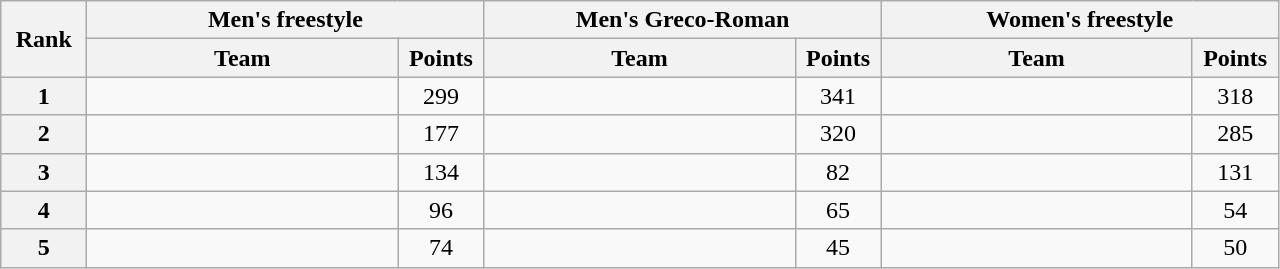<table class="wikitable" style="text-align:center;">
<tr>
<th rowspan="2" width="50">Rank</th>
<th colspan="2">Men's freestyle</th>
<th colspan="2">Men's Greco-Roman</th>
<th colspan="2">Women's freestyle</th>
</tr>
<tr>
<th width="200">Team</th>
<th width="50">Points</th>
<th width="200">Team</th>
<th width="50">Points</th>
<th width="200">Team</th>
<th width="50">Points</th>
</tr>
<tr>
<th>1</th>
<td align="left"></td>
<td>299</td>
<td align="left"></td>
<td>341</td>
<td align="left"></td>
<td>318</td>
</tr>
<tr>
<th>2</th>
<td align="left"></td>
<td>177</td>
<td align="left"></td>
<td>320</td>
<td align="left"></td>
<td>285</td>
</tr>
<tr>
<th>3</th>
<td align="left"></td>
<td>134</td>
<td align="left"></td>
<td>82</td>
<td align="left"></td>
<td>131</td>
</tr>
<tr>
<th>4</th>
<td align="left"></td>
<td>96</td>
<td align="left"></td>
<td>65</td>
<td align="left"></td>
<td>54</td>
</tr>
<tr>
<th>5</th>
<td align="left"></td>
<td>74</td>
<td align="left"></td>
<td>45</td>
<td align="left"></td>
<td>50</td>
</tr>
</table>
